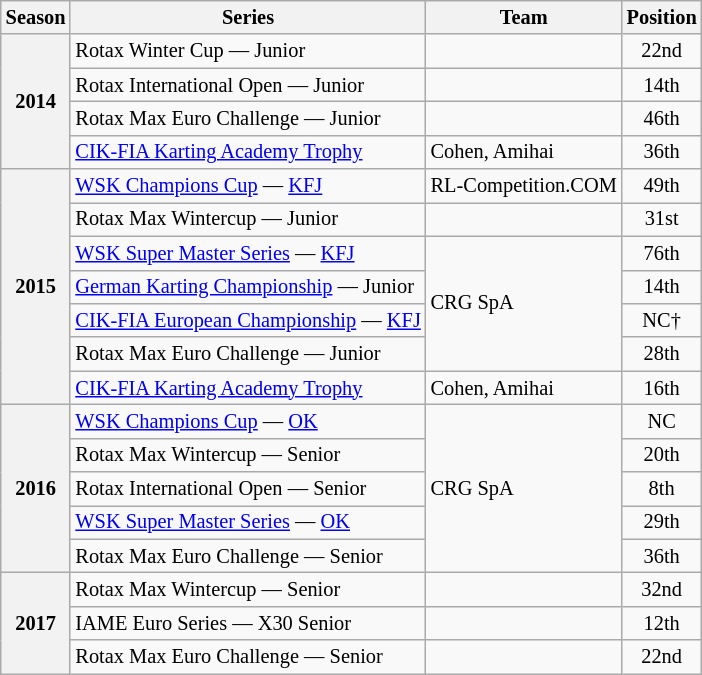<table class="wikitable" style="font-size: 85%; text-align:center">
<tr>
<th>Season</th>
<th>Series</th>
<th>Team</th>
<th>Position</th>
</tr>
<tr>
<th rowspan="4">2014</th>
<td align="left">Rotax Winter Cup — Junior</td>
<td align="left"></td>
<td>22nd</td>
</tr>
<tr>
<td align="left">Rotax International Open — Junior</td>
<td align="left"></td>
<td>14th</td>
</tr>
<tr>
<td align="left">Rotax Max Euro Challenge — Junior</td>
<td align="left"></td>
<td>46th</td>
</tr>
<tr>
<td align="left"><a href='#'>CIK-FIA Karting Academy Trophy</a></td>
<td align="left">Cohen, Amihai</td>
<td>36th</td>
</tr>
<tr>
<th rowspan="7">2015</th>
<td align="left"><a href='#'>WSK Champions Cup</a> — <a href='#'>KFJ</a></td>
<td align="left">RL-Competition.COM</td>
<td>49th</td>
</tr>
<tr>
<td align="left">Rotax Max Wintercup — Junior</td>
<td></td>
<td>31st</td>
</tr>
<tr>
<td align="left"><a href='#'>WSK Super Master Series</a> — <a href='#'>KFJ</a></td>
<td rowspan="4"  align="left">CRG SpA</td>
<td>76th</td>
</tr>
<tr>
<td align="left"><a href='#'>German Karting Championship</a> — Junior</td>
<td>14th</td>
</tr>
<tr>
<td align="left"><a href='#'>CIK-FIA European Championship</a> — <a href='#'>KFJ</a></td>
<td>NC†</td>
</tr>
<tr>
<td align="left">Rotax Max Euro Challenge — Junior</td>
<td>28th</td>
</tr>
<tr>
<td align="left"><a href='#'>CIK-FIA Karting Academy Trophy</a></td>
<td align="left">Cohen, Amihai</td>
<td>16th</td>
</tr>
<tr>
<th rowspan="5">2016</th>
<td align="left"><a href='#'>WSK Champions Cup</a> — <a href='#'>OK</a></td>
<td rowspan="5"  align="left">CRG SpA</td>
<td>NC</td>
</tr>
<tr>
<td align="left">Rotax Max Wintercup — Senior</td>
<td>20th</td>
</tr>
<tr>
<td align="left">Rotax International Open — Senior</td>
<td>8th</td>
</tr>
<tr>
<td align="left"><a href='#'>WSK Super Master Series</a> — <a href='#'>OK</a></td>
<td>29th</td>
</tr>
<tr>
<td align="left">Rotax Max Euro Challenge — Senior</td>
<td>36th</td>
</tr>
<tr>
<th rowspan="3">2017</th>
<td align="left">Rotax Max Wintercup — Senior</td>
<td align="left"></td>
<td>32nd</td>
</tr>
<tr>
<td align="left">IAME Euro Series — X30 Senior</td>
<td></td>
<td>12th</td>
</tr>
<tr>
<td align="left">Rotax Max Euro Challenge — Senior</td>
<td></td>
<td>22nd</td>
</tr>
</table>
